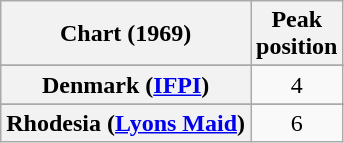<table class="wikitable sortable plainrowheaders" style="text-align:center">
<tr>
<th>Chart (1969)</th>
<th>Peak<br>position</th>
</tr>
<tr>
</tr>
<tr>
<th scope="row">Denmark (<a href='#'>IFPI</a>)</th>
<td>4</td>
</tr>
<tr>
</tr>
<tr>
<th scope="row">Rhodesia (<a href='#'>Lyons Maid</a>)</th>
<td>6</td>
</tr>
</table>
